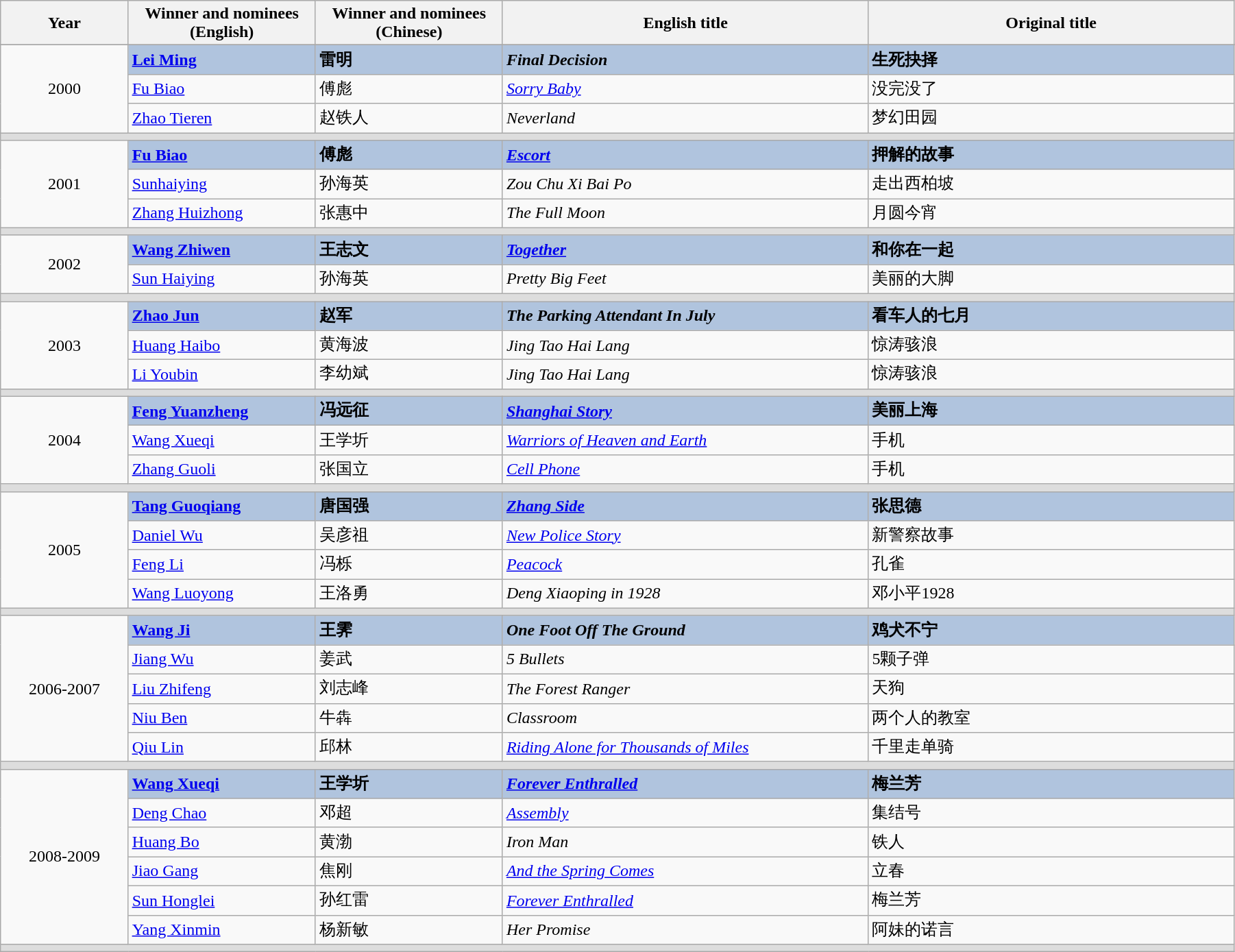<table class="wikitable" width="95%" cellpadding="5">
<tr>
<th width="100"><strong>Year</strong></th>
<th width="150"><strong>Winner and nominees<br>(English)</strong></th>
<th width="150"><strong>Winner and nominees<br>(Chinese)</strong></th>
<th width="300"><strong>English title</strong></th>
<th width="300"><strong>Original title</strong></th>
</tr>
<tr>
</tr>
<tr>
<td rowspan="3" style="text-align:center;">2000</td>
<td style="background:#B0C4DE;"><strong><a href='#'>Lei Ming</a></strong></td>
<td style="background:#B0C4DE;"><strong>雷明</strong></td>
<td style="background:#B0C4DE;"><strong><em>Final Decision</em></strong></td>
<td style="background:#B0C4DE;"><strong>生死抉择</strong></td>
</tr>
<tr>
<td><a href='#'>Fu Biao</a></td>
<td>傅彪</td>
<td><em><a href='#'>Sorry Baby</a></em></td>
<td>没完没了</td>
</tr>
<tr>
<td><a href='#'>Zhao Tieren</a></td>
<td>赵铁人</td>
<td><em>Neverland</em></td>
<td>梦幻田园</td>
</tr>
<tr bgcolor=#DDDDDD>
<td colspan=5></td>
</tr>
<tr>
<td rowspan="3" style="text-align:center;">2001</td>
<td style="background:#B0C4DE;"><strong><a href='#'>Fu Biao</a></strong></td>
<td style="background:#B0C4DE;"><strong>傅彪</strong></td>
<td style="background:#B0C4DE;"><strong><em><a href='#'>Escort</a></em></strong></td>
<td style="background:#B0C4DE;"><strong>押解的故事</strong></td>
</tr>
<tr>
<td><a href='#'>Sunhaiying</a></td>
<td>孙海英</td>
<td><em>Zou Chu Xi Bai Po</em></td>
<td>走出西柏坡</td>
</tr>
<tr>
<td><a href='#'>Zhang Huizhong</a></td>
<td>张惠中</td>
<td><em>The Full Moon</em></td>
<td>月圆今宵</td>
</tr>
<tr bgcolor=#DDDDDD>
<td colspan=5></td>
</tr>
<tr>
<td rowspan="2" style="text-align:center;">2002</td>
<td style="background:#B0C4DE;"><strong><a href='#'>Wang Zhiwen</a></strong></td>
<td style="background:#B0C4DE;"><strong>王志文</strong></td>
<td style="background:#B0C4DE;"><strong><em><a href='#'>Together</a></em></strong></td>
<td style="background:#B0C4DE;"><strong>和你在一起</strong></td>
</tr>
<tr>
<td><a href='#'>Sun Haiying</a></td>
<td>孙海英</td>
<td><em>Pretty Big Feet</em></td>
<td>美丽的大脚</td>
</tr>
<tr bgcolor=#DDDDDD>
<td colspan=5></td>
</tr>
<tr>
<td rowspan="3" style="text-align:center;">2003</td>
<td style="background:#B0C4DE;"><strong><a href='#'>Zhao Jun</a></strong></td>
<td style="background:#B0C4DE;"><strong>赵军</strong></td>
<td style="background:#B0C4DE;"><strong><em>The Parking Attendant In July</em></strong></td>
<td style="background:#B0C4DE;"><strong>看车人的七月</strong></td>
</tr>
<tr>
<td><a href='#'>Huang Haibo</a></td>
<td>黄海波</td>
<td><em>Jing Tao Hai Lang</em></td>
<td>惊涛骇浪</td>
</tr>
<tr>
<td><a href='#'>Li Youbin</a></td>
<td>李幼斌</td>
<td><em>Jing Tao Hai Lang</em></td>
<td>惊涛骇浪</td>
</tr>
<tr bgcolor=#DDDDDD>
<td colspan=5></td>
</tr>
<tr>
<td rowspan="3" style="text-align:center;">2004</td>
<td style="background:#B0C4DE;"><strong><a href='#'>Feng Yuanzheng</a></strong></td>
<td style="background:#B0C4DE;"><strong>冯远征</strong></td>
<td style="background:#B0C4DE;"><strong><em><a href='#'>Shanghai Story</a></em></strong></td>
<td style="background:#B0C4DE;"><strong>美丽上海</strong></td>
</tr>
<tr>
<td><a href='#'>Wang Xueqi</a></td>
<td>王学圻</td>
<td><em><a href='#'>Warriors of Heaven and Earth</a></em></td>
<td>手机</td>
</tr>
<tr>
<td><a href='#'>Zhang Guoli</a></td>
<td>张国立</td>
<td><em><a href='#'>Cell Phone</a></em></td>
<td>手机</td>
</tr>
<tr bgcolor=#DDDDDD>
<td colspan=5></td>
</tr>
<tr>
<td rowspan="4" style="text-align:center;">2005</td>
<td style="background:#B0C4DE;"><strong><a href='#'>Tang Guoqiang</a></strong></td>
<td style="background:#B0C4DE;"><strong>唐国强</strong></td>
<td style="background:#B0C4DE;"><strong><em><a href='#'>Zhang Side</a></em></strong></td>
<td style="background:#B0C4DE;"><strong>张思德</strong></td>
</tr>
<tr>
<td><a href='#'>Daniel Wu</a></td>
<td>吴彦祖</td>
<td><em><a href='#'>New Police Story</a></em></td>
<td>新警察故事</td>
</tr>
<tr>
<td><a href='#'>Feng Li</a></td>
<td>冯栎</td>
<td><em><a href='#'>Peacock</a></em></td>
<td>孔雀</td>
</tr>
<tr>
<td><a href='#'>Wang Luoyong</a></td>
<td>王洛勇</td>
<td><em>Deng Xiaoping in 1928</em></td>
<td>邓小平1928</td>
</tr>
<tr bgcolor=#DDDDDD>
<td colspan=5></td>
</tr>
<tr>
<td rowspan="5" style="text-align:center;">2006-2007</td>
<td style="background:#B0C4DE;"><strong><a href='#'>Wang Ji</a></strong></td>
<td style="background:#B0C4DE;"><strong>王霁</strong></td>
<td style="background:#B0C4DE;"><strong><em>One Foot Off The Ground</em></strong></td>
<td style="background:#B0C4DE;"><strong>鸡犬不宁</strong></td>
</tr>
<tr>
<td><a href='#'>Jiang Wu</a></td>
<td>姜武</td>
<td><em>5 Bullets</em></td>
<td>5颗子弹</td>
</tr>
<tr>
<td><a href='#'>Liu Zhifeng</a></td>
<td>刘志峰</td>
<td><em>The Forest Ranger</em></td>
<td>天狗</td>
</tr>
<tr>
<td><a href='#'>Niu Ben</a></td>
<td>牛犇</td>
<td><em>Classroom</em></td>
<td>两个人的教室</td>
</tr>
<tr>
<td><a href='#'>Qiu Lin</a></td>
<td>邱林</td>
<td><em><a href='#'>Riding Alone for Thousands of Miles</a></em></td>
<td>千里走单骑</td>
</tr>
<tr bgcolor=#DDDDDD>
<td colspan=5></td>
</tr>
<tr>
<td rowspan="6" style="text-align:center;">2008-2009</td>
<td style="background:#B0C4DE;"><strong><a href='#'>Wang Xueqi</a></strong></td>
<td style="background:#B0C4DE;"><strong>王学圻</strong></td>
<td style="background:#B0C4DE;"><strong><em><a href='#'>Forever Enthralled</a></em></strong></td>
<td style="background:#B0C4DE;"><strong>梅兰芳</strong></td>
</tr>
<tr>
<td><a href='#'>Deng Chao</a></td>
<td>邓超</td>
<td><em><a href='#'>Assembly</a></em></td>
<td>集结号</td>
</tr>
<tr>
<td><a href='#'>Huang Bo</a></td>
<td>黄渤</td>
<td><em>Iron Man</em></td>
<td>铁人</td>
</tr>
<tr>
<td><a href='#'>Jiao Gang</a></td>
<td>焦刚</td>
<td><em><a href='#'>And the Spring Comes</a></em></td>
<td>立春</td>
</tr>
<tr>
<td><a href='#'>Sun Honglei</a></td>
<td>孙红雷</td>
<td><em><a href='#'>Forever Enthralled</a></em></td>
<td>梅兰芳</td>
</tr>
<tr>
<td><a href='#'>Yang Xinmin</a></td>
<td>杨新敏</td>
<td><em>Her Promise</em></td>
<td>阿妹的诺言</td>
</tr>
<tr bgcolor=#DDDDDD>
<td colspan=5></td>
</tr>
</table>
